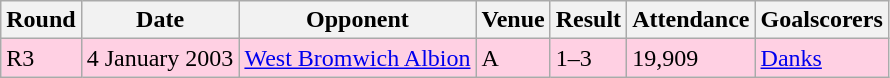<table class="wikitable">
<tr>
<th>Round</th>
<th>Date</th>
<th>Opponent</th>
<th>Venue</th>
<th>Result</th>
<th>Attendance</th>
<th>Goalscorers</th>
</tr>
<tr style="background-color: #ffd0e3;">
<td>R3</td>
<td>4 January 2003</td>
<td><a href='#'>West Bromwich Albion</a></td>
<td>A</td>
<td>1–3</td>
<td>19,909</td>
<td><a href='#'>Danks</a></td>
</tr>
</table>
